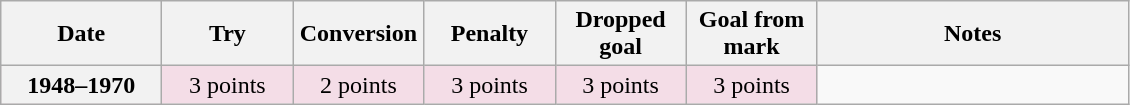<table class="wikitable">
<tr>
<th scope="col" width="100px">Date</th>
<th scope="col" width="80px">Try</th>
<th scope="col" width="80px">Conversion</th>
<th scope="col" width="80px">Penalty</th>
<th scope="col" width="80px">Dropped goal</th>
<th scope="col" width="80px">Goal from mark</th>
<th scope="col" width="200px">Notes<br></th>
</tr>
<tr style="text-align:center;  background:#F4DDE7;">
<th>1948–1970</th>
<td>3 points</td>
<td>2 points</td>
<td>3 points</td>
<td>3 points</td>
<td>3 points<br></td>
</tr>
</table>
